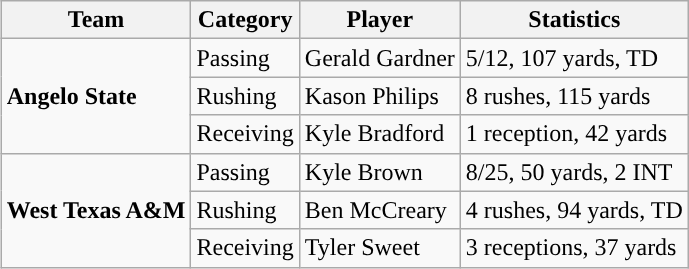<table class="wikitable" style="float: right;">
<tr>
<th>Team</th>
<th>Category</th>
<th>Player</th>
<th>Statistics</th>
</tr>
<tr>
<td rowspan=3><strong>Angelo State</strong></td>
<td>Passing</td>
<td>Gerald Gardner</td>
<td>5/12, 107 yards, TD</td>
</tr>
<tr>
<td>Rushing</td>
<td>Kason Philips</td>
<td>8 rushes, 115 yards</td>
</tr>
<tr>
<td>Receiving</td>
<td>Kyle Bradford</td>
<td>1 reception, 42 yards</td>
</tr>
<tr>
<td rowspan=3><strong>West Texas A&M</strong></td>
<td>Passing</td>
<td>Kyle Brown</td>
<td>8/25, 50 yards, 2 INT</td>
</tr>
<tr>
<td>Rushing</td>
<td>Ben McCreary</td>
<td>4 rushes, 94 yards, TD</td>
</tr>
<tr>
<td>Receiving</td>
<td>Tyler Sweet</td>
<td>3 receptions, 37 yards</td>
</tr>
</table>
